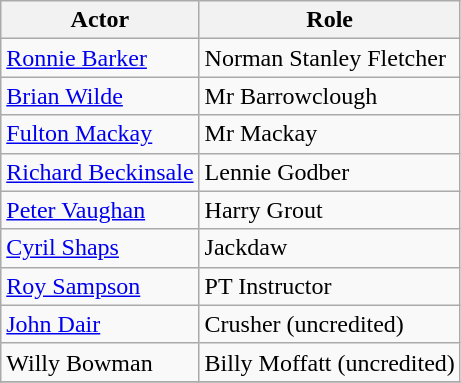<table class="wikitable">
<tr>
<th>Actor</th>
<th>Role</th>
</tr>
<tr>
<td><a href='#'>Ronnie Barker</a></td>
<td>Norman Stanley Fletcher</td>
</tr>
<tr>
<td><a href='#'>Brian Wilde</a></td>
<td>Mr Barrowclough</td>
</tr>
<tr>
<td><a href='#'>Fulton Mackay</a></td>
<td>Mr Mackay</td>
</tr>
<tr>
<td><a href='#'>Richard Beckinsale</a></td>
<td>Lennie Godber</td>
</tr>
<tr>
<td><a href='#'>Peter Vaughan</a></td>
<td>Harry Grout</td>
</tr>
<tr>
<td><a href='#'>Cyril Shaps</a></td>
<td>Jackdaw</td>
</tr>
<tr>
<td><a href='#'>Roy Sampson</a></td>
<td>PT Instructor</td>
</tr>
<tr>
<td><a href='#'>John Dair</a></td>
<td>Crusher (uncredited)</td>
</tr>
<tr>
<td>Willy Bowman</td>
<td>Billy Moffatt (uncredited)</td>
</tr>
<tr>
</tr>
</table>
